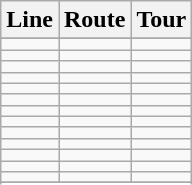<table class="wikitable">
<tr>
<th>Line</th>
<th>Route</th>
<th>Tour</th>
</tr>
<tr>
</tr>
<tr>
<td></td>
<td></td>
<td></td>
</tr>
<tr>
<td></td>
<td></td>
<td></td>
</tr>
<tr>
<td></td>
<td></td>
<td></td>
</tr>
<tr>
<td></td>
<td></td>
</tr>
<tr>
<td></td>
<td></td>
<td></td>
</tr>
<tr>
<td></td>
<td></td>
<td></td>
</tr>
<tr>
<td></td>
<td></td>
<td></td>
</tr>
<tr>
<td></td>
<td></td>
<td></td>
</tr>
<tr>
<td></td>
<td></td>
<td></td>
</tr>
<tr>
<td></td>
<td></td>
<td></td>
</tr>
<tr>
<td></td>
<td></td>
<td></td>
</tr>
<tr>
<td></td>
<td></td>
<td></td>
</tr>
<tr>
<td></td>
<td></td>
<td></td>
</tr>
<tr>
</tr>
<tr>
</tr>
</table>
